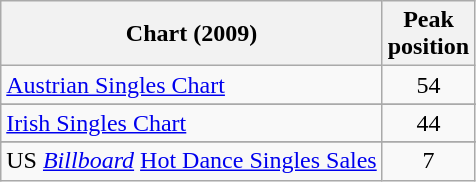<table class="wikitable sortable">
<tr>
<th>Chart (2009)</th>
<th>Peak<br>position</th>
</tr>
<tr>
<td align="left"><a href='#'>Austrian Singles Chart</a></td>
<td style="text-align:center;">54</td>
</tr>
<tr>
</tr>
<tr>
<td align="left"><a href='#'>Irish Singles Chart</a></td>
<td style="text-align:center;">44</td>
</tr>
<tr>
</tr>
<tr>
</tr>
<tr>
<td align="left">US <em><a href='#'>Billboard</a></em> <a href='#'>Hot Dance Singles Sales</a></td>
<td style="text-align:center;">7</td>
</tr>
</table>
